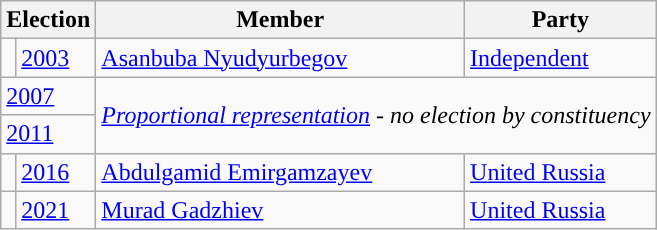<table class="wikitable">
<tr>
<th colspan="2">Election</th>
<th>Member</th>
<th>Party</th>
</tr>
<tr>
<td style="background-color:"></td>
<td><a href='#'>2003</a></td>
<td><a href='#'>Asanbuba Nyudyurbegov</a></td>
<td><a href='#'>Independent</a></td>
</tr>
<tr>
<td colspan=2><a href='#'>2007</a></td>
<td colspan=2 rowspan=2><em><a href='#'>Proportional representation</a> - no election by constituency</em></td>
</tr>
<tr>
<td colspan=2><a href='#'>2011</a></td>
</tr>
<tr>
<td style="background-color: "></td>
<td><a href='#'>2016</a></td>
<td><a href='#'>Abdulgamid Emirgamzayev</a></td>
<td><a href='#'>United Russia</a></td>
</tr>
<tr>
<td style="background-color: "></td>
<td><a href='#'>2021</a></td>
<td><a href='#'>Murad Gadzhiev</a></td>
<td><a href='#'>United Russia</a></td>
</tr>
</table>
